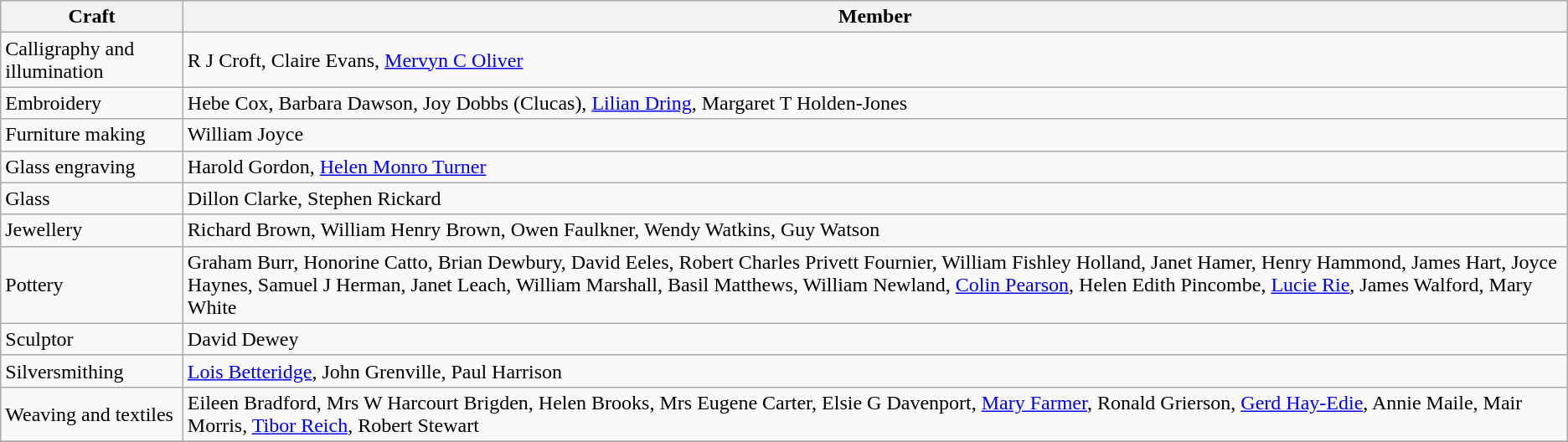<table class=wikitable>
<tr>
<th scope="col">Craft</th>
<th scope="col">Member</th>
</tr>
<tr>
<td>Calligraphy and illumination</td>
<td>R J Croft, Claire Evans, <a href='#'>Mervyn C Oliver</a></td>
</tr>
<tr>
<td>Embroidery</td>
<td>Hebe Cox, Barbara Dawson, Joy Dobbs (Clucas), <a href='#'>Lilian Dring</a>,  Margaret T Holden-Jones</td>
</tr>
<tr>
<td>Furniture making</td>
<td>William Joyce</td>
</tr>
<tr>
<td>Glass engraving</td>
<td>Harold Gordon, <a href='#'>Helen Monro Turner</a></td>
</tr>
<tr>
<td>Glass</td>
<td>Dillon Clarke, Stephen Rickard</td>
</tr>
<tr>
<td>Jewellery</td>
<td>Richard Brown, William Henry Brown, Owen Faulkner, Wendy Watkins, Guy Watson</td>
</tr>
<tr>
<td>Pottery</td>
<td>Graham Burr, Honorine Catto, Brian Dewbury, David Eeles, Robert Charles Privett Fournier, William Fishley Holland, Janet Hamer, Henry Hammond, James Hart, Joyce Haynes, Samuel J Herman, Janet Leach, William Marshall, Basil Matthews, William Newland, <a href='#'>Colin Pearson</a>, Helen Edith Pincombe, <a href='#'>Lucie Rie</a>, James Walford, Mary White</td>
</tr>
<tr>
<td>Sculptor</td>
<td>David Dewey</td>
</tr>
<tr>
<td>Silversmithing</td>
<td><a href='#'>Lois Betteridge</a>, John Grenville, Paul Harrison</td>
</tr>
<tr>
<td>Weaving and textiles</td>
<td>Eileen Bradford, Mrs W Harcourt Brigden, Helen Brooks, Mrs Eugene Carter, Elsie G Davenport, <a href='#'>Mary Farmer</a>, Ronald Grierson, <a href='#'>Gerd Hay-Edie</a>, Annie Maile, Mair Morris, <a href='#'>Tibor Reich</a>, Robert Stewart</td>
</tr>
<tr>
</tr>
</table>
